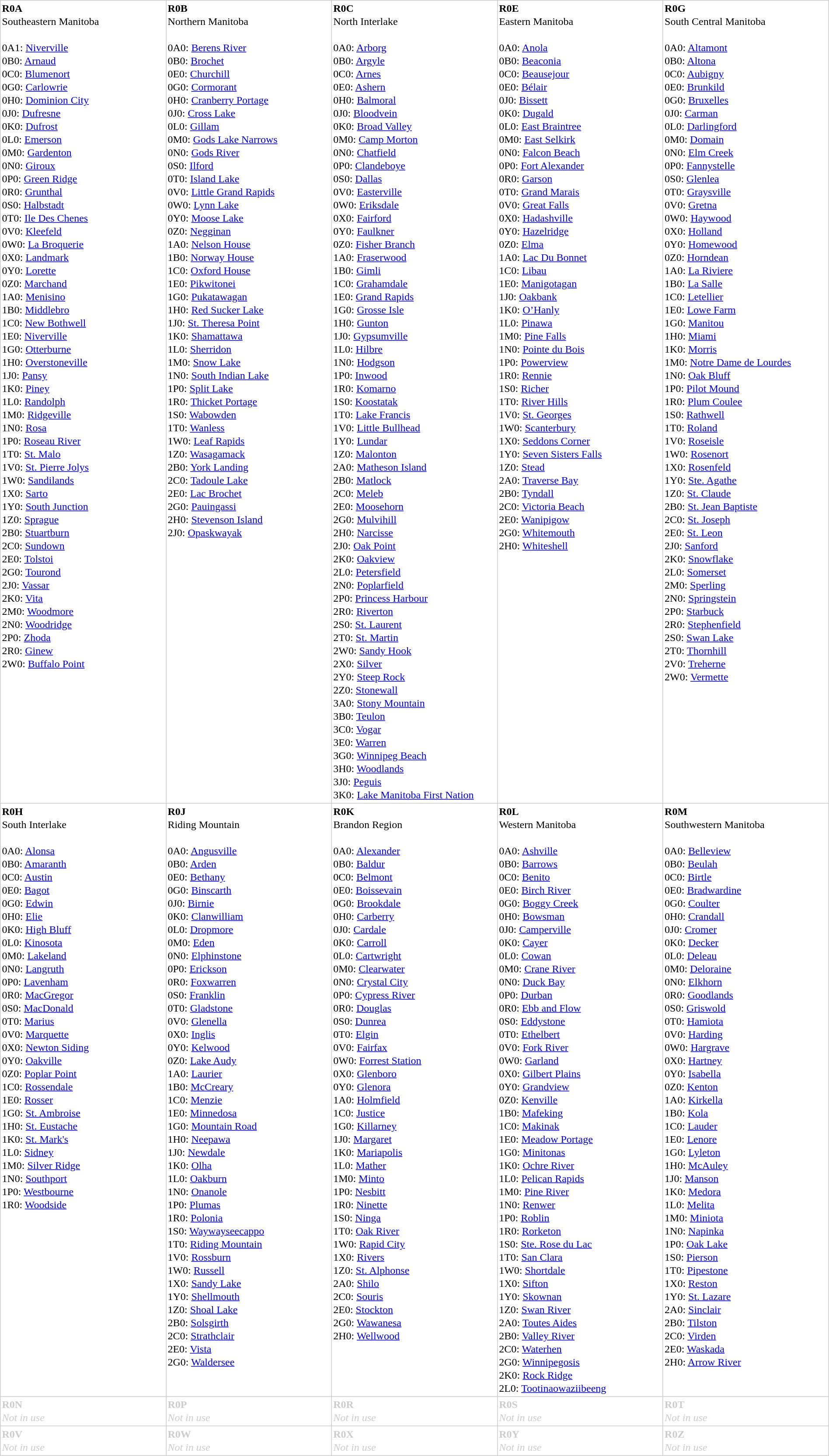<table rules="all" width=100% cellspacing=0 cellpadding=2 style="border-collapse: collapse; border: 1px solid #ccc; line-height: 125%;">
<tr>
<td width=20% valign=top><strong>R0A</strong><br>Southeastern Manitoba<br><br><span>
0A1: <a href='#'>Niverville</a><br>
0B0: <a href='#'>Arnaud</a><br>
0C0: <a href='#'>Blumenort</a><br>
0G0: <a href='#'>Carlowrie</a><br>
0H0: <a href='#'>Dominion City</a><br>
0J0: <a href='#'>Dufresne</a><br>
0K0: <a href='#'>Dufrost</a><br>
0L0: <a href='#'>Emerson</a><br>
0M0: <a href='#'>Gardenton</a><br>
0N0: <a href='#'>Giroux</a><br>
0P0: <a href='#'>Green Ridge</a><br>
0R0: <a href='#'>Grunthal</a><br>
0S0: <a href='#'>Halbstadt</a><br>
0T0: <a href='#'>Ile Des Chenes</a><br>
0V0: <a href='#'>Kleefeld</a><br>
0W0: <a href='#'>La Broquerie</a><br>
0X0: <a href='#'>Landmark</a><br>
0Y0: <a href='#'>Lorette</a><br>
0Z0: <a href='#'>Marchand</a><br>
1A0: <a href='#'>Menisino</a><br>
1B0: <a href='#'>Middlebro</a><br>
1C0: <a href='#'>New Bothwell</a><br>
1E0: <a href='#'>Niverville</a><br>
1G0: <a href='#'>Otterburne</a><br>
1H0: <a href='#'>Overstoneville</a><br>
1J0: <a href='#'>Pansy</a><br>
1K0: <a href='#'>Piney</a><br>
1L0: <a href='#'>Randolph</a><br>
1M0: <a href='#'>Ridgeville</a><br>
1N0: <a href='#'>Rosa</a><br>
1P0: <a href='#'>Roseau River</a><br>
1T0: <a href='#'>St. Malo</a><br>
1V0: <a href='#'>St. Pierre Jolys</a><br>
1W0: <a href='#'>Sandilands</a><br>
1X0: <a href='#'>Sarto</a><br>
1Y0: <a href='#'>South Junction</a><br>
1Z0: <a href='#'>Sprague</a><br>
2B0: <a href='#'>Stuartburn</a><br>
2C0: <a href='#'>Sundown</a><br>
2E0: <a href='#'>Tolstoi</a><br>
2G0: <a href='#'>Tourond</a><br>
2J0: <a href='#'>Vassar</a><br>
2K0: <a href='#'>Vita</a><br>
2M0: <a href='#'>Woodmore</a><br>
2N0: <a href='#'>Woodridge</a><br>
2P0: <a href='#'>Zhoda</a><br>
2R0: <a href='#'>Ginew</a><br>
2W0: <a href='#'>Buffalo Point</a>
</span></td>
<td width=20% valign=top><strong>R0B</strong><br>Northern Manitoba<br><br><span>
0A0: <a href='#'>Berens River</a><br>
0B0: <a href='#'>Brochet</a><br>
0E0: <a href='#'>Churchill</a><br>
0G0: <a href='#'>Cormorant</a><br>
0H0: <a href='#'>Cranberry Portage</a><br>
0J0: <a href='#'>Cross Lake</a><br>
0L0: <a href='#'>Gillam</a><br>
0M0: <a href='#'>Gods Lake Narrows</a><br>
0N0: <a href='#'>Gods River</a><br>
0S0: <a href='#'>Ilford</a><br>
0T0: <a href='#'>Island Lake</a><br>
0V0: <a href='#'>Little Grand Rapids</a><br>
0W0: <a href='#'>Lynn Lake</a><br>
0Y0: <a href='#'>Moose Lake</a><br>
0Z0: <a href='#'>Negginan</a><br>
1A0: <a href='#'>Nelson House</a><br>
1B0: <a href='#'>Norway House</a><br>
1C0: <a href='#'>Oxford House</a><br>
1E0: <a href='#'>Pikwitonei</a><br>
1G0: <a href='#'>Pukatawagan</a><br>
1H0: <a href='#'>Red Sucker Lake</a><br>
1J0: <a href='#'>St. Theresa Point</a><br>
1K0: <a href='#'>Shamattawa</a><br>
1L0: <a href='#'>Sherridon</a><br>
1M0: <a href='#'>Snow Lake</a><br>
1N0: <a href='#'>South Indian Lake</a><br>
1P0: <a href='#'>Split Lake</a><br>
1R0: <a href='#'>Thicket Portage</a><br>
1S0: <a href='#'>Wabowden</a><br>
1T0: <a href='#'>Wanless</a><br>
1W0: <a href='#'>Leaf Rapids</a><br>
1Z0: <a href='#'>Wasagamack</a><br>
2B0: <a href='#'>York Landing</a><br>
2C0: <a href='#'>Tadoule Lake</a><br>
2E0: <a href='#'>Lac Brochet</a><br>
2G0: <a href='#'>Pauingassi</a><br>
2H0: <a href='#'>Stevenson Island</a><br>
2J0: <a href='#'>Opaskwayak</a>
</span></td>
<td width=20% valign=top><strong>R0C</strong><br>North Interlake<br><br><span>
0A0: <a href='#'>Arborg</a><br>
0B0: <a href='#'>Argyle</a><br>
0C0: <a href='#'>Arnes</a><br>
0E0: <a href='#'>Ashern</a><br>
0H0: <a href='#'>Balmoral</a><br>
0J0: <a href='#'>Bloodvein</a><br>
0K0: <a href='#'>Broad Valley</a><br>
0M0: <a href='#'>Camp Morton</a><br>
0N0: <a href='#'>Chatfield</a><br>
0P0: <a href='#'>Clandeboye</a><br>
0S0: <a href='#'>Dallas</a><br>
0V0: <a href='#'>Easterville</a><br>
0W0: <a href='#'>Eriksdale</a><br>
0X0: <a href='#'>Fairford</a><br>
0Y0: <a href='#'>Faulkner</a><br>
0Z0: <a href='#'>Fisher Branch</a><br>
1A0: <a href='#'>Fraserwood</a><br>
1B0: <a href='#'>Gimli</a><br>
1C0: <a href='#'>Grahamdale</a><br>
1E0: <a href='#'>Grand Rapids</a><br>
1G0: <a href='#'>Grosse Isle</a><br>
1H0: <a href='#'>Gunton</a><br>
1J0: <a href='#'>Gypsumville</a><br>
1L0: <a href='#'>Hilbre</a><br>
1N0: <a href='#'>Hodgson</a><br>
1P0: <a href='#'>Inwood</a><br>
1R0: <a href='#'>Komarno</a><br>
1S0: <a href='#'>Koostatak</a><br>
1T0: <a href='#'>Lake Francis</a><br>
1V0: <a href='#'>Little Bullhead</a><br>
1Y0: <a href='#'>Lundar</a><br>
1Z0: <a href='#'>Malonton</a><br>
2A0: <a href='#'>Matheson Island</a><br>
2B0: <a href='#'>Matlock</a><br>
2C0: <a href='#'>Meleb</a><br>
2E0: <a href='#'>Moosehorn</a><br>
2G0: <a href='#'>Mulvihill</a><br>
2H0: <a href='#'>Narcisse</a><br>
2J0: <a href='#'>Oak Point</a><br>
2K0: <a href='#'>Oakview</a><br>
2L0: <a href='#'>Petersfield</a><br>
2N0: <a href='#'>Poplarfield</a><br>
2P0: <a href='#'>Princess Harbour</a><br>
2R0: <a href='#'>Riverton</a><br>
2S0: <a href='#'>St. Laurent</a><br>
2T0: <a href='#'>St. Martin</a><br>
2W0: <a href='#'>Sandy Hook</a><br>
2X0: <a href='#'>Silver</a><br>
2Y0: <a href='#'>Steep Rock</a><br>
2Z0: <a href='#'>Stonewall</a><br>
3A0: <a href='#'>Stony Mountain</a><br>
3B0: <a href='#'>Teulon</a><br>
3C0: <a href='#'>Vogar</a><br>
3E0: <a href='#'>Warren</a><br>
3G0: <a href='#'>Winnipeg Beach</a><br>
3H0: <a href='#'>Woodlands</a><br>
3J0: <a href='#'>Peguis</a><br>
3K0: <a href='#'>Lake Manitoba First Nation</a>
</span></td>
<td width=20% valign=top><strong>R0E</strong><br>Eastern Manitoba<br><br><span>
0A0: <a href='#'>Anola</a><br>
0B0: <a href='#'>Beaconia</a><br>
0C0: <a href='#'>Beausejour</a><br>
0E0: <a href='#'>Bélair</a><br>
0J0: <a href='#'>Bissett</a><br>
0K0: <a href='#'>Dugald</a><br>
0L0: <a href='#'>East Braintree</a><br>
0M0: <a href='#'>East Selkirk</a><br>
0N0: <a href='#'>Falcon Beach</a><br>
0P0: <a href='#'>Fort Alexander</a><br>
0R0: <a href='#'>Garson</a><br>
0T0: <a href='#'>Grand Marais</a><br>
0V0: <a href='#'>Great Falls</a><br>
0X0: <a href='#'>Hadashville</a><br>
0Y0: <a href='#'>Hazelridge</a><br>
0Z0: <a href='#'>Elma</a><br>
1A0: <a href='#'>Lac Du Bonnet</a><br>
1C0: <a href='#'>Libau</a><br>
1E0: <a href='#'>Manigotagan</a><br>
1J0: <a href='#'>Oakbank</a><br>
1K0: <a href='#'>O’Hanly</a><br>
1L0: <a href='#'>Pinawa</a><br>
1M0: <a href='#'>Pine Falls</a><br>
1N0: <a href='#'>Pointe du Bois</a><br>
1P0: <a href='#'>Powerview</a><br>
1R0: <a href='#'>Rennie</a><br>
1S0: <a href='#'>Richer</a><br>
1T0: <a href='#'>River Hills</a><br>
1V0: <a href='#'>St. Georges</a><br>
1W0: <a href='#'>Scanterbury</a><br>
1X0: <a href='#'>Seddons Corner</a><br>
1Y0: <a href='#'>Seven Sisters Falls</a><br>
1Z0: <a href='#'>Stead</a><br>
2A0: <a href='#'>Traverse Bay</a><br>
2B0: <a href='#'>Tyndall</a><br>
2C0: <a href='#'>Victoria Beach</a><br>
2E0: <a href='#'>Wanipigow</a><br>
2G0: <a href='#'>Whitemouth</a><br>
2H0: <a href='#'>Whiteshell</a>
</span></td>
<td width=20% valign=top><strong>R0G</strong><br>South Central Manitoba<br><br><span>
0A0: <a href='#'>Altamont</a><br>
0B0: <a href='#'>Altona</a><br>
0C0: <a href='#'>Aubigny</a><br>
0E0: <a href='#'>Brunkild</a><br>
0G0: <a href='#'>Bruxelles</a><br>
0J0: <a href='#'>Carman</a><br>
0L0: <a href='#'>Darlingford</a><br>
0M0: <a href='#'>Domain</a><br>
0N0: <a href='#'>Elm Creek</a><br>
0P0: <a href='#'>Fannystelle</a><br>
0S0: <a href='#'>Glenlea</a><br>
0T0: <a href='#'>Graysville</a><br>
0V0: <a href='#'>Gretna</a><br>
0W0: <a href='#'>Haywood</a><br>
0X0: <a href='#'>Holland</a><br>
0Y0: <a href='#'>Homewood</a><br>
0Z0: <a href='#'>Horndean</a><br>
1A0: <a href='#'>La Riviere</a><br>
1B0: <a href='#'>La Salle</a><br>
1C0: <a href='#'>Letellier</a><br>
1E0: <a href='#'>Lowe Farm</a><br>
1G0: <a href='#'>Manitou</a><br>
1H0: <a href='#'>Miami</a><br>
1K0: <a href='#'>Morris</a><br>
1M0: <a href='#'>Notre Dame de Lourdes</a><br>
1N0: <a href='#'>Oak Bluff</a><br>
1P0: <a href='#'>Pilot Mound</a><br>
1R0: <a href='#'>Plum Coulee</a><br>
1S0: <a href='#'>Rathwell</a><br>
1T0: <a href='#'>Roland</a><br>
1V0: <a href='#'>Roseisle</a><br>
1W0: <a href='#'>Rosenort</a><br>
1X0: <a href='#'>Rosenfeld</a><br>
1Y0: <a href='#'>Ste. Agathe</a><br>
1Z0: <a href='#'>St. Claude</a><br>
2B0: <a href='#'>St. Jean Baptiste</a><br>
2C0: <a href='#'>St. Joseph</a><br>
2E0: <a href='#'>St. Leon</a><br>
2J0: <a href='#'>Sanford</a><br>
2K0: <a href='#'>Snowflake</a><br>
2L0: <a href='#'>Somerset</a><br>
2M0: <a href='#'>Sperling</a><br>
2N0: <a href='#'>Springstein</a><br>
2P0: <a href='#'>Starbuck</a><br>
2R0: <a href='#'>Stephenfield</a><br>
2S0: <a href='#'>Swan Lake</a><br>
2T0: <a href='#'>Thornhill</a><br>
2V0: <a href='#'>Treherne</a><br>
2W0: <a href='#'>Vermette</a>
</span></td>
</tr>
<tr>
<td width=20% valign=top><strong>R0H</strong><br>South Interlake<br><br><span>
0A0: <a href='#'>Alonsa</a><br>
0B0: <a href='#'>Amaranth</a><br>
0C0: <a href='#'>Austin</a><br>
0E0: <a href='#'>Bagot</a><br>
0G0: <a href='#'>Edwin</a><br>
0H0: <a href='#'>Elie</a><br>
0K0: <a href='#'>High Bluff</a><br>
0L0: <a href='#'>Kinosota</a><br>
0M0: <a href='#'>Lakeland</a><br>
0N0: <a href='#'>Langruth</a><br>
0P0: <a href='#'>Lavenham</a><br>
0R0: <a href='#'>MacGregor</a><br>
0S0: <a href='#'>MacDonald</a><br>
0T0: <a href='#'>Marius</a><br>
0V0: <a href='#'>Marquette</a><br>
0X0: <a href='#'>Newton Siding</a><br>
0Y0: <a href='#'>Oakville</a><br>
0Z0: <a href='#'>Poplar Point</a><br>
1C0: <a href='#'>Rossendale</a><br>
1E0: <a href='#'>Rosser</a><br>
1G0: <a href='#'>St. Ambroise</a><br>
1H0: <a href='#'>St. Eustache</a><br>
1K0: <a href='#'>St. Mark's</a><br>
1L0: <a href='#'>Sidney</a><br>
1M0: <a href='#'>Silver Ridge</a><br>
1N0: <a href='#'>Southport</a><br>
1P0: <a href='#'>Westbourne</a><br>
1R0: <a href='#'>Woodside</a>
</span></td>
<td width=20% valign=top><strong>R0J</strong><br>Riding Mountain<br><br><span>
0A0: <a href='#'>Angusville</a><br>
0B0: <a href='#'>Arden</a><br>
0E0: <a href='#'>Bethany</a><br>
0G0: <a href='#'>Binscarth</a><br>
0J0: <a href='#'>Birnie</a><br>
0K0: <a href='#'>Clanwilliam</a><br>
0L0: <a href='#'>Dropmore</a><br>
0M0: <a href='#'>Eden</a><br>
0N0: <a href='#'>Elphinstone</a><br>
0P0: <a href='#'>Erickson</a><br>
0R0: <a href='#'>Foxwarren</a><br>
0S0: <a href='#'>Franklin</a><br>
0T0: <a href='#'>Gladstone</a><br>
0V0: <a href='#'>Glenella</a><br>
0X0: <a href='#'>Inglis</a><br>
0Y0: <a href='#'>Kelwood</a><br>
0Z0: <a href='#'>Lake Audy</a><br>
1A0: <a href='#'>Laurier</a><br>
1B0: <a href='#'>McCreary</a><br>
1C0: <a href='#'>Menzie</a><br>
1E0: <a href='#'>Minnedosa</a><br>
1G0: <a href='#'>Mountain Road</a><br>
1H0: <a href='#'>Neepawa</a><br>
1J0: <a href='#'>Newdale</a><br>
1K0: <a href='#'>Olha</a><br>
1L0: <a href='#'>Oakburn</a><br>
1N0: <a href='#'>Onanole</a><br>
1P0: <a href='#'>Plumas</a><br>
1R0: <a href='#'>Polonia</a><br>
1S0: <a href='#'>Waywayseecappo</a><br>
1T0: <a href='#'>Riding Mountain</a><br>
1V0: <a href='#'>Rossburn</a><br>
1W0: <a href='#'>Russell</a><br>
1X0: <a href='#'>Sandy Lake</a><br>
1Y0: <a href='#'>Shellmouth</a><br>
1Z0: <a href='#'>Shoal Lake</a><br>
2B0: <a href='#'>Solsgirth</a><br>
2C0: <a href='#'>Strathclair</a><br>
2E0: <a href='#'>Vista</a><br>
2G0: <a href='#'>Waldersee</a><br>
</span></td>
<td width=20% valign=top><strong>R0K</strong><br>Brandon Region<br><br><span>
0A0: <a href='#'>Alexander</a><br>
0B0: <a href='#'>Baldur</a><br>
0C0: <a href='#'>Belmont</a><br>
0E0: <a href='#'>Boissevain</a><br>
0G0: <a href='#'>Brookdale</a><br>
0H0: <a href='#'>Carberry</a><br>
0J0: <a href='#'>Cardale</a><br>
0K0: <a href='#'>Carroll</a><br>
0L0: <a href='#'>Cartwright</a><br>
0M0: <a href='#'>Clearwater</a><br>
0N0: <a href='#'>Crystal City</a><br>
0P0: <a href='#'>Cypress River</a><br>
0R0: <a href='#'>Douglas</a><br>
0S0: <a href='#'>Dunrea</a><br>
0T0: <a href='#'>Elgin</a><br>
0V0: <a href='#'>Fairfax</a><br>
0W0: <a href='#'>Forrest Station</a><br>
0X0: <a href='#'>Glenboro</a><br>
0Y0: <a href='#'>Glenora</a><br>
1A0: <a href='#'>Holmfield</a><br>
1C0: <a href='#'>Justice</a><br>
1G0: <a href='#'>Killarney</a><br>
1J0: <a href='#'>Margaret</a><br>
1K0: <a href='#'>Mariapolis</a><br>
1L0: <a href='#'>Mather</a><br>
1M0: <a href='#'>Minto</a><br>
1P0: <a href='#'>Nesbitt</a><br>
1R0: <a href='#'>Ninette</a><br>
1S0: <a href='#'>Ninga</a><br>
1T0: <a href='#'>Oak River</a><br>
1W0: <a href='#'>Rapid City</a><br>
1X0: <a href='#'>Rivers</a><br>
1Z0: <a href='#'>St. Alphonse</a><br>
2A0: <a href='#'>Shilo</a><br>
2C0: <a href='#'>Souris</a><br>
2E0: <a href='#'>Stockton</a><br>
2G0: <a href='#'>Wawanesa</a><br>
2H0: <a href='#'>Wellwood</a>
</span></td>
<td width=20% valign=top><strong>R0L</strong><br>Western Manitoba<br><br><span>
0A0: <a href='#'>Ashville</a><br>
0B0: <a href='#'>Barrows</a><br>
0C0: <a href='#'>Benito</a><br>
0E0: <a href='#'>Birch River</a><br>
0G0: <a href='#'>Boggy Creek</a><br>
0H0: <a href='#'>Bowsman</a><br>
0J0: <a href='#'>Camperville</a><br>
0K0: <a href='#'>Cayer</a><br>
0L0: <a href='#'>Cowan</a><br>
0M0: <a href='#'>Crane River</a><br>
0N0: <a href='#'>Duck Bay</a><br>
0P0: <a href='#'>Durban</a><br>
0R0: <a href='#'>Ebb and Flow</a><br>
0S0: <a href='#'>Eddystone</a><br>
0T0: <a href='#'>Ethelbert</a><br>
0V0: <a href='#'>Fork River</a><br>
0W0: <a href='#'>Garland</a><br>
0X0: <a href='#'>Gilbert Plains</a><br>
0Y0: <a href='#'>Grandview</a><br>
0Z0: <a href='#'>Kenville</a><br>
1B0: <a href='#'>Mafeking</a><br>
1C0: <a href='#'>Makinak</a><br>
1E0: <a href='#'>Meadow Portage</a><br>
1G0: <a href='#'>Minitonas</a><br>
1K0: <a href='#'>Ochre River</a><br>
1L0: <a href='#'>Pelican Rapids</a><br>
1M0: <a href='#'>Pine River</a><br>
1N0: <a href='#'>Renwer</a><br>
1P0: <a href='#'>Roblin</a><br>
1R0: <a href='#'>Rorketon</a><br>
1S0: <a href='#'>Ste. Rose du Lac</a><br>
1T0: <a href='#'>San Clara</a><br>
1W0: <a href='#'>Shortdale</a><br>
1X0: <a href='#'>Sifton</a><br>
1Y0: <a href='#'>Skownan</a><br>
1Z0: <a href='#'>Swan River</a><br>
2A0: <a href='#'>Toutes Aides</a><br>
2B0: <a href='#'>Valley River</a><br>
2C0: <a href='#'>Waterhen</a><br>
2G0: <a href='#'>Winnipegosis</a><br>
2K0: <a href='#'>Rock Ridge</a><br>
2L0: <a href='#'>Tootinaowaziibeeng</a>
</span></td>
<td width=20% valign=top><strong>R0M</strong><br>Southwestern Manitoba<br><br><span>
0A0: <a href='#'>Belleview</a><br>
0B0: <a href='#'>Beulah</a><br>
0C0: <a href='#'>Birtle</a><br>
0E0: <a href='#'>Bradwardine</a><br>
0G0: <a href='#'>Coulter</a><br>
0H0: <a href='#'>Crandall</a><br>
0J0: <a href='#'>Cromer</a><br>
0K0: <a href='#'>Decker</a><br>
0L0: <a href='#'>Deleau</a><br>
0M0: <a href='#'>Deloraine</a><br>
0N0: <a href='#'>Elkhorn</a><br>
0R0: <a href='#'>Goodlands</a><br>
0S0: <a href='#'>Griswold</a><br>
0T0: <a href='#'>Hamiota</a><br>
0V0: <a href='#'>Harding</a><br>
0W0: <a href='#'>Hargrave</a><br>
0X0: <a href='#'>Hartney</a><br>
0Y0: <a href='#'>Isabella</a><br>
0Z0: <a href='#'>Kenton</a><br>
1A0: <a href='#'>Kirkella</a><br>
1B0: <a href='#'>Kola</a><br>
1C0: <a href='#'>Lauder</a><br>
1E0: <a href='#'>Lenore</a><br>
1G0: <a href='#'>Lyleton</a><br>
1H0: <a href='#'>McAuley</a><br>
1J0: <a href='#'>Manson</a><br>
1K0: <a href='#'>Medora</a><br>
1L0: <a href='#'>Melita</a><br>
1M0: <a href='#'>Miniota</a><br>
1N0: <a href='#'>Napinka</a><br>
1P0: <a href='#'>Oak Lake</a><br>
1S0: <a href='#'>Pierson</a><br>
1T0: <a href='#'>Pipestone</a><br>
1X0: <a href='#'>Reston</a><br>
1Y0: <a href='#'>St. Lazare</a><br>
2A0: <a href='#'>Sinclair</a><br>
2B0: <a href='#'>Tilston</a><br>
2C0: <a href='#'>Virden</a><br>
2E0: <a href='#'>Waskada</a><br>
2H0: <a href='#'>Arrow River</a>
</span></td>
</tr>
<tr>
<td width=20% valign=top style="color: #CCC;"><strong>R0N</strong><br><em>Not in use</em></td>
<td width=20% valign=top style="color: #CCC;"><strong>R0P</strong><br><em>Not in use</em></td>
<td width=20% valign=top style="color: #CCC;"><strong>R0R</strong><br><em>Not in use</em></td>
<td width=20% valign=top style="color: #CCC;"><strong>R0S</strong><br><em>Not in use</em></td>
<td width=20% valign=top style="color: #CCC;"><strong>R0T</strong><br><em>Not in use</em></td>
</tr>
<tr>
<td width=20% valign=top style="color: #CCC;"><strong>R0V</strong><br><em>Not in use</em></td>
<td width=20% valign=top style="color: #CCC;"><strong>R0W</strong><br><em>Not in use</em></td>
<td width=20% valign=top style="color: #CCC;"><strong>R0X</strong><br><em>Not in use</em></td>
<td width=20% valign=top style="color: #CCC;"><strong>R0Y</strong><br><em>Not in use</em></td>
<td width=20% valign=top style="color: #CCC;"><strong>R0Z</strong><br><em>Not in use</em></td>
</tr>
</table>
